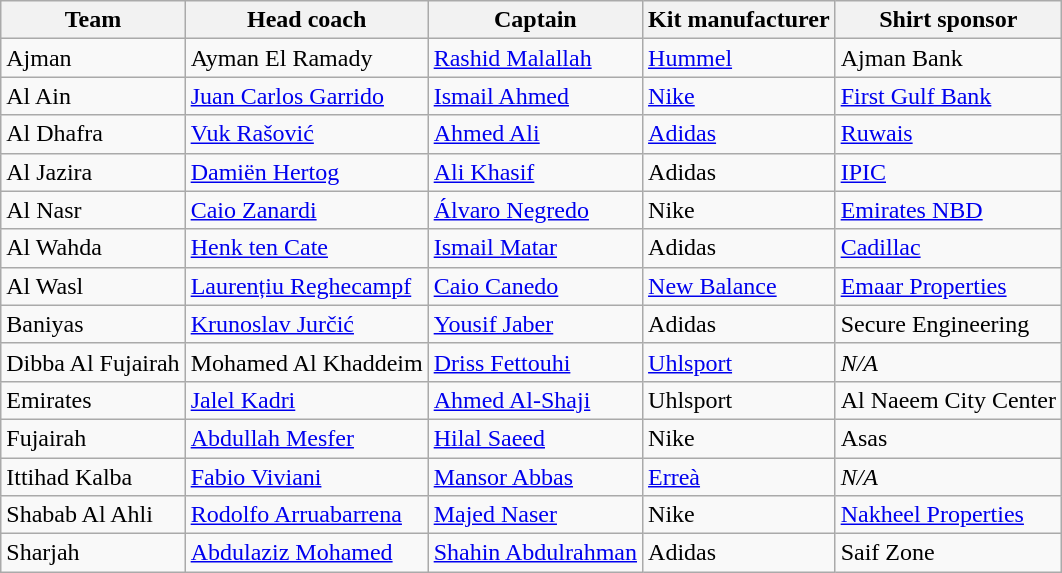<table class="wikitable sortable" style="text-align: left;">
<tr>
<th>Team</th>
<th>Head coach</th>
<th>Captain</th>
<th>Kit manufacturer</th>
<th>Shirt sponsor</th>
</tr>
<tr>
<td>Ajman</td>
<td> Ayman El Ramady</td>
<td> <a href='#'>Rashid Malallah</a></td>
<td><a href='#'>Hummel</a></td>
<td>Ajman Bank</td>
</tr>
<tr>
<td>Al Ain</td>
<td> <a href='#'>Juan Carlos Garrido</a></td>
<td> <a href='#'>Ismail Ahmed</a></td>
<td><a href='#'>Nike</a></td>
<td><a href='#'>First Gulf Bank</a></td>
</tr>
<tr>
<td>Al Dhafra</td>
<td> <a href='#'>Vuk Rašović</a></td>
<td> <a href='#'>Ahmed Ali</a></td>
<td><a href='#'>Adidas</a></td>
<td><a href='#'>Ruwais</a></td>
</tr>
<tr>
<td>Al Jazira</td>
<td> <a href='#'>Damiën Hertog</a></td>
<td> <a href='#'>Ali Khasif</a></td>
<td>Adidas</td>
<td><a href='#'>IPIC</a></td>
</tr>
<tr>
<td>Al Nasr</td>
<td> <a href='#'>Caio Zanardi</a></td>
<td> <a href='#'>Álvaro Negredo</a></td>
<td>Nike</td>
<td><a href='#'>Emirates NBD</a></td>
</tr>
<tr>
<td>Al Wahda</td>
<td> <a href='#'>Henk ten Cate</a></td>
<td> <a href='#'>Ismail Matar</a></td>
<td>Adidas</td>
<td><a href='#'>Cadillac</a></td>
</tr>
<tr>
<td>Al Wasl</td>
<td> <a href='#'>Laurențiu Reghecampf</a></td>
<td> <a href='#'>Caio Canedo</a></td>
<td><a href='#'>New Balance</a></td>
<td><a href='#'>Emaar Properties</a></td>
</tr>
<tr>
<td>Baniyas</td>
<td> <a href='#'>Krunoslav Jurčić</a></td>
<td> <a href='#'>Yousif Jaber</a></td>
<td>Adidas</td>
<td>Secure Engineering</td>
</tr>
<tr>
<td>Dibba Al Fujairah</td>
<td> Mohamed Al Khaddeim</td>
<td> <a href='#'>Driss Fettouhi</a></td>
<td><a href='#'>Uhlsport</a></td>
<td><em>N/A</em></td>
</tr>
<tr>
<td>Emirates</td>
<td> <a href='#'>Jalel Kadri</a></td>
<td> <a href='#'>Ahmed Al-Shaji</a></td>
<td>Uhlsport</td>
<td>Al Naeem City Center</td>
</tr>
<tr>
<td>Fujairah</td>
<td> <a href='#'>Abdullah Mesfer</a></td>
<td> <a href='#'>Hilal Saeed</a></td>
<td>Nike</td>
<td>Asas</td>
</tr>
<tr>
<td>Ittihad Kalba</td>
<td> <a href='#'>Fabio Viviani</a></td>
<td> <a href='#'>Mansor Abbas</a></td>
<td><a href='#'>Erreà</a></td>
<td><em>N/A</em></td>
</tr>
<tr>
<td>Shabab Al Ahli</td>
<td> <a href='#'>Rodolfo Arruabarrena</a></td>
<td> <a href='#'>Majed Naser</a></td>
<td>Nike</td>
<td><a href='#'>Nakheel Properties</a></td>
</tr>
<tr>
<td>Sharjah</td>
<td> <a href='#'>Abdulaziz Mohamed</a></td>
<td> <a href='#'>Shahin Abdulrahman</a></td>
<td>Adidas</td>
<td>Saif Zone</td>
</tr>
</table>
